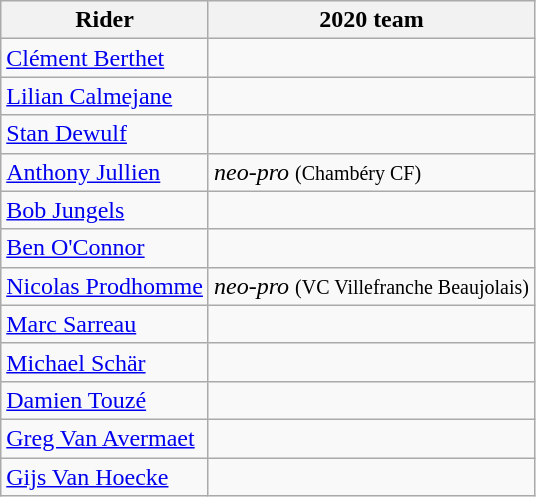<table class="wikitable">
<tr>
<th>Rider</th>
<th>2020 team</th>
</tr>
<tr>
<td><a href='#'>Clément Berthet</a></td>
<td></td>
</tr>
<tr>
<td><a href='#'>Lilian Calmejane</a></td>
<td></td>
</tr>
<tr>
<td><a href='#'>Stan Dewulf</a></td>
<td></td>
</tr>
<tr>
<td><a href='#'>Anthony Jullien</a></td>
<td><em>neo-pro</em> <small>(Chambéry CF)</small></td>
</tr>
<tr>
<td><a href='#'>Bob Jungels</a></td>
<td></td>
</tr>
<tr>
<td><a href='#'>Ben O'Connor</a></td>
<td></td>
</tr>
<tr>
<td><a href='#'>Nicolas Prodhomme</a></td>
<td><em>neo-pro</em> <small>(VC Villefranche Beaujolais)</small></td>
</tr>
<tr>
<td><a href='#'>Marc Sarreau</a></td>
<td></td>
</tr>
<tr>
<td><a href='#'>Michael Schär</a></td>
<td></td>
</tr>
<tr>
<td><a href='#'>Damien Touzé</a></td>
<td></td>
</tr>
<tr>
<td><a href='#'>Greg Van Avermaet</a></td>
<td></td>
</tr>
<tr>
<td><a href='#'>Gijs Van Hoecke</a></td>
<td></td>
</tr>
</table>
